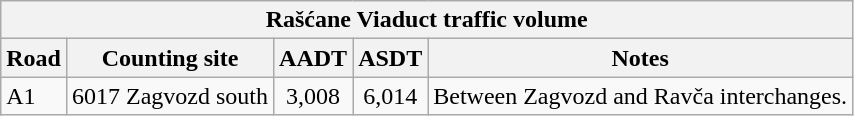<table class="wikitable">
<tr>
<td colspan=5 style="background:#f2f2f2;" align=center style=margin-top:15><strong>Rašćane Viaduct traffic volume</strong></td>
</tr>
<tr>
<td align=center style="background:#f2f2f2;"><strong>Road</strong></td>
<td align=center style="background:#f2f2f2;"><strong>Counting site</strong></td>
<td align=center style="background:#f2f2f2;"><strong>AADT</strong></td>
<td align=center style="background:#f2f2f2;"><strong>ASDT</strong></td>
<td align=center style="background:#f2f2f2;"><strong>Notes</strong></td>
</tr>
<tr>
<td> A1</td>
<td>6017 Zagvozd south</td>
<td align=center>3,008</td>
<td align=center>6,014</td>
<td>Between Zagvozd and Ravča interchanges.</td>
</tr>
</table>
